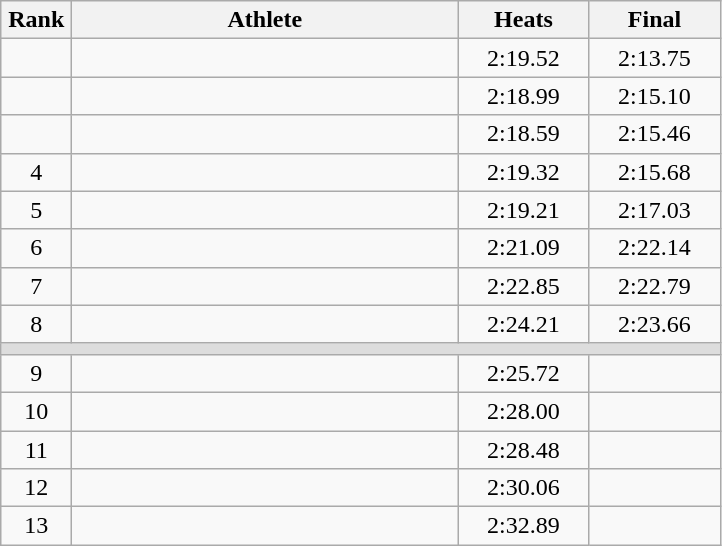<table class=wikitable style="text-align:center">
<tr>
<th width=40>Rank</th>
<th width=250>Athlete</th>
<th width=80>Heats</th>
<th width=80>Final</th>
</tr>
<tr>
<td></td>
<td align=left></td>
<td>2:19.52</td>
<td>2:13.75</td>
</tr>
<tr>
<td></td>
<td align=left></td>
<td>2:18.99</td>
<td>2:15.10</td>
</tr>
<tr>
<td></td>
<td align=left></td>
<td>2:18.59</td>
<td>2:15.46</td>
</tr>
<tr>
<td>4</td>
<td align=left></td>
<td>2:19.32</td>
<td>2:15.68</td>
</tr>
<tr>
<td>5</td>
<td align=left></td>
<td>2:19.21</td>
<td>2:17.03</td>
</tr>
<tr>
<td>6</td>
<td align=left></td>
<td>2:21.09</td>
<td>2:22.14</td>
</tr>
<tr>
<td>7</td>
<td align=left></td>
<td>2:22.85</td>
<td>2:22.79</td>
</tr>
<tr>
<td>8</td>
<td align=left></td>
<td>2:24.21</td>
<td>2:23.66</td>
</tr>
<tr bgcolor=#DDDDDD>
<td colspan=4></td>
</tr>
<tr>
<td>9</td>
<td align=left></td>
<td>2:25.72</td>
<td></td>
</tr>
<tr>
<td>10</td>
<td align=left></td>
<td>2:28.00</td>
<td></td>
</tr>
<tr>
<td>11</td>
<td align=left></td>
<td>2:28.48</td>
<td></td>
</tr>
<tr>
<td>12</td>
<td align=left></td>
<td>2:30.06</td>
<td></td>
</tr>
<tr>
<td>13</td>
<td align=left></td>
<td>2:32.89</td>
<td></td>
</tr>
</table>
